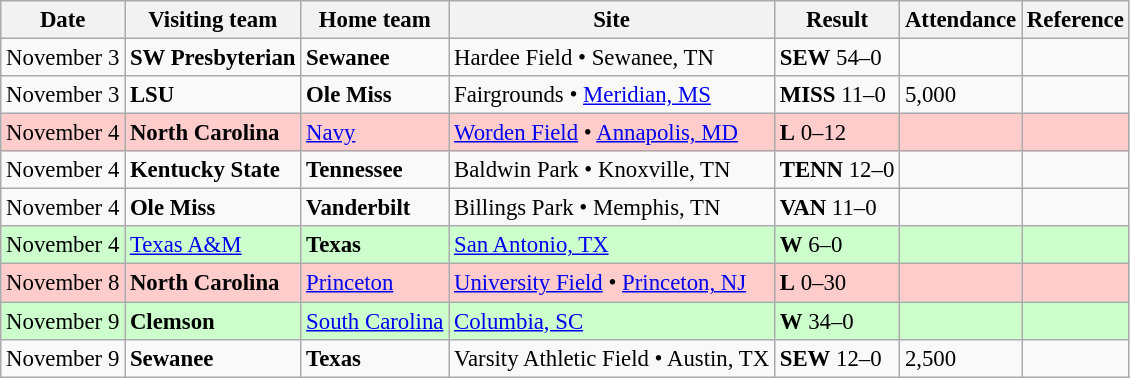<table class="wikitable" style="font-size:95%;">
<tr>
<th>Date</th>
<th>Visiting team</th>
<th>Home team</th>
<th>Site</th>
<th>Result</th>
<th>Attendance</th>
<th class="unsortable">Reference</th>
</tr>
<tr bgcolor=>
<td>November 3</td>
<td><strong>SW Presbyterian</strong></td>
<td><strong>Sewanee</strong></td>
<td>Hardee Field • Sewanee, TN</td>
<td><strong>SEW</strong> 54–0</td>
<td></td>
<td></td>
</tr>
<tr bgcolor=>
<td>November 3</td>
<td><strong>LSU</strong></td>
<td><strong>Ole Miss</strong></td>
<td>Fairgrounds • <a href='#'>Meridian, MS</a></td>
<td><strong>MISS</strong> 11–0</td>
<td>5,000</td>
<td></td>
</tr>
<tr bgcolor=ffcccc>
<td>November 4</td>
<td><strong>North Carolina</strong></td>
<td><a href='#'>Navy</a></td>
<td><a href='#'>Worden Field</a> • <a href='#'>Annapolis, MD</a></td>
<td><strong>L</strong> 0–12</td>
<td></td>
<td></td>
</tr>
<tr bgcolor=>
<td>November 4</td>
<td><strong>Kentucky State</strong></td>
<td><strong>Tennessee</strong></td>
<td>Baldwin Park • Knoxville, TN</td>
<td><strong>TENN</strong> 12–0</td>
<td></td>
<td></td>
</tr>
<tr bgcolor=>
<td>November 4</td>
<td><strong>Ole Miss</strong></td>
<td><strong>Vanderbilt</strong></td>
<td>Billings Park • Memphis, TN</td>
<td><strong>VAN</strong> 11–0</td>
<td></td>
<td></td>
</tr>
<tr bgcolor=ccffcc>
<td>November 4</td>
<td><a href='#'>Texas A&M</a></td>
<td><strong>Texas</strong></td>
<td><a href='#'>San Antonio, TX</a></td>
<td><strong>W</strong> 6–0</td>
<td></td>
<td></td>
</tr>
<tr bgcolor=ffcccc>
<td>November 8</td>
<td><strong>North Carolina</strong></td>
<td><a href='#'>Princeton</a></td>
<td><a href='#'>University Field</a> • <a href='#'>Princeton, NJ</a></td>
<td><strong>L</strong> 0–30</td>
<td></td>
<td></td>
</tr>
<tr bgcolor=ccffcc>
<td>November 9</td>
<td><strong>Clemson</strong></td>
<td><a href='#'>South Carolina</a></td>
<td><a href='#'>Columbia, SC</a></td>
<td><strong>W</strong> 34–0</td>
<td></td>
<td></td>
</tr>
<tr bgcolor=>
<td>November 9</td>
<td><strong>Sewanee</strong></td>
<td><strong>Texas</strong></td>
<td>Varsity Athletic Field • Austin, TX</td>
<td><strong>SEW</strong> 12–0</td>
<td>2,500</td>
<td></td>
</tr>
</table>
